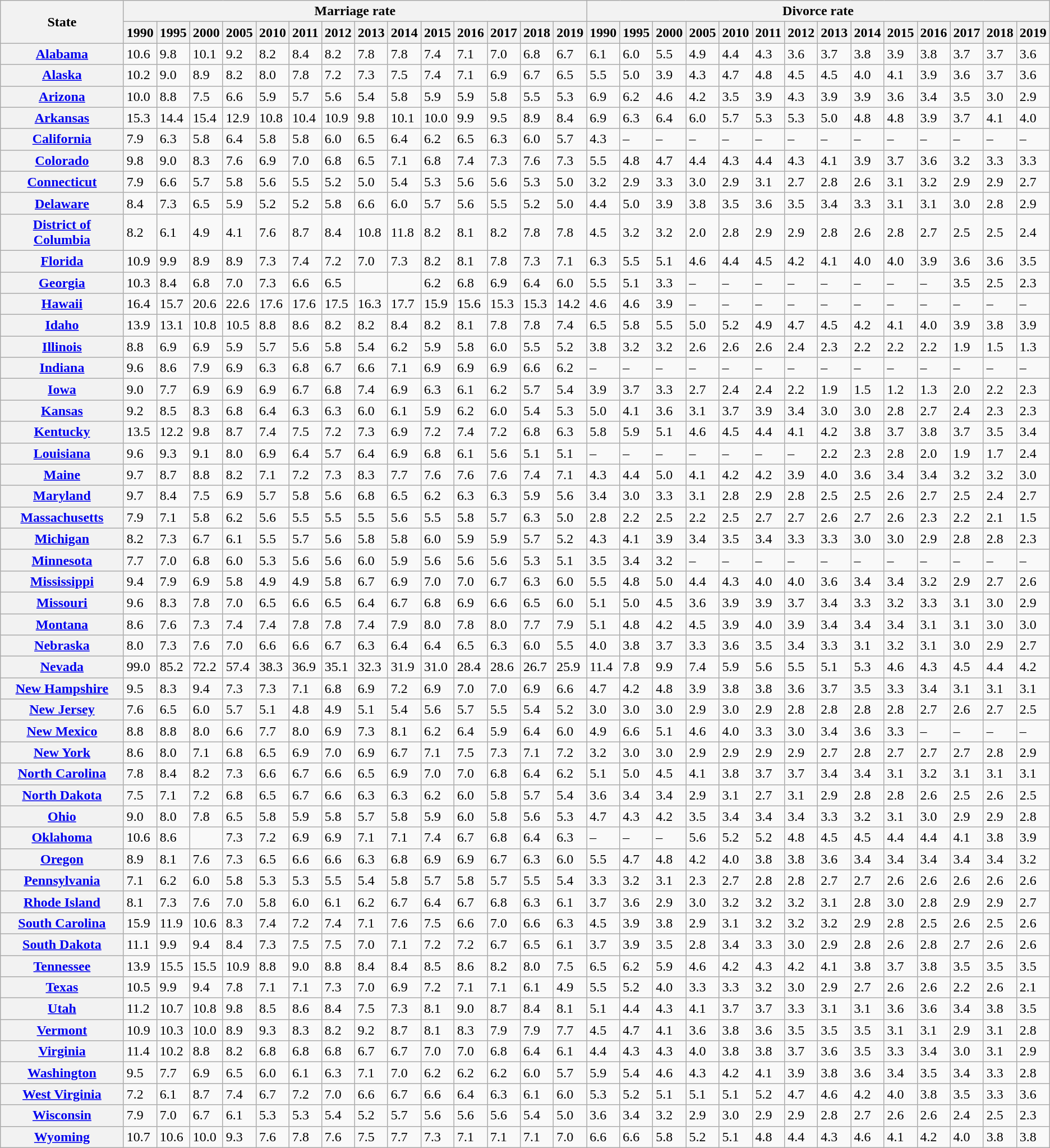<table class="wikitable sortable">
<tr>
<th rowspan=2>State</th>
<th colspan="14">Marriage rate</th>
<th colspan="14">Divorce rate</th>
</tr>
<tr>
<th>1990</th>
<th>1995</th>
<th>2000</th>
<th>2005</th>
<th>2010</th>
<th>2011</th>
<th>2012</th>
<th>2013</th>
<th>2014</th>
<th>2015</th>
<th>2016</th>
<th>2017</th>
<th>2018</th>
<th>2019</th>
<th>1990</th>
<th>1995</th>
<th>2000</th>
<th>2005</th>
<th>2010</th>
<th>2011</th>
<th>2012</th>
<th>2013</th>
<th>2014</th>
<th>2015</th>
<th>2016</th>
<th>2017</th>
<th>2018</th>
<th>2019</th>
</tr>
<tr>
<th><a href='#'>Alabama</a></th>
<td>10.6</td>
<td>9.8</td>
<td>10.1</td>
<td>9.2</td>
<td>8.2</td>
<td>8.4</td>
<td>8.2</td>
<td>7.8</td>
<td>7.8</td>
<td>7.4</td>
<td>7.1</td>
<td>7.0</td>
<td>6.8</td>
<td>6.7</td>
<td>6.1</td>
<td>6.0</td>
<td>5.5</td>
<td>4.9</td>
<td>4.4</td>
<td>4.3</td>
<td>3.6</td>
<td>3.7</td>
<td>3.8</td>
<td>3.9</td>
<td>3.8</td>
<td>3.7</td>
<td>3.7</td>
<td>3.6</td>
</tr>
<tr>
<th><a href='#'>Alaska</a></th>
<td>10.2</td>
<td>9.0</td>
<td>8.9</td>
<td>8.2</td>
<td>8.0</td>
<td>7.8</td>
<td>7.2</td>
<td>7.3</td>
<td>7.5</td>
<td>7.4</td>
<td>7.1</td>
<td>6.9</td>
<td>6.7</td>
<td>6.5</td>
<td>5.5</td>
<td>5.0</td>
<td>3.9</td>
<td>4.3</td>
<td>4.7</td>
<td>4.8</td>
<td>4.5</td>
<td>4.5</td>
<td>4.0</td>
<td>4.1</td>
<td>3.9</td>
<td>3.6</td>
<td>3.7</td>
<td>3.6</td>
</tr>
<tr>
<th><a href='#'>Arizona</a></th>
<td>10.0</td>
<td>8.8</td>
<td>7.5</td>
<td>6.6</td>
<td>5.9</td>
<td>5.7</td>
<td>5.6</td>
<td>5.4</td>
<td>5.8</td>
<td>5.9</td>
<td>5.9</td>
<td>5.8</td>
<td>5.5</td>
<td>5.3</td>
<td>6.9</td>
<td>6.2</td>
<td>4.6</td>
<td>4.2</td>
<td>3.5</td>
<td>3.9</td>
<td>4.3</td>
<td>3.9</td>
<td>3.9</td>
<td>3.6</td>
<td>3.4</td>
<td>3.5</td>
<td>3.0</td>
<td>2.9</td>
</tr>
<tr>
<th><a href='#'>Arkansas</a></th>
<td>15.3</td>
<td>14.4</td>
<td>15.4</td>
<td>12.9</td>
<td>10.8</td>
<td>10.4</td>
<td>10.9</td>
<td>9.8</td>
<td>10.1</td>
<td>10.0</td>
<td>9.9</td>
<td>9.5</td>
<td>8.9</td>
<td>8.4</td>
<td>6.9</td>
<td>6.3</td>
<td>6.4</td>
<td>6.0</td>
<td>5.7</td>
<td>5.3</td>
<td>5.3</td>
<td>5.0</td>
<td>4.8</td>
<td>4.8</td>
<td>3.9</td>
<td>3.7</td>
<td>4.1</td>
<td>4.0</td>
</tr>
<tr>
<th><a href='#'>California</a></th>
<td>7.9</td>
<td>6.3</td>
<td>5.8</td>
<td>6.4</td>
<td>5.8</td>
<td>5.8</td>
<td>6.0</td>
<td>6.5</td>
<td>6.4</td>
<td>6.2</td>
<td>6.5</td>
<td>6.3</td>
<td>6.0</td>
<td>5.7</td>
<td>4.3</td>
<td>–</td>
<td>–</td>
<td>–</td>
<td>–</td>
<td>–</td>
<td>–</td>
<td>–</td>
<td>–</td>
<td>–</td>
<td>–</td>
<td>–</td>
<td>–</td>
<td>–</td>
</tr>
<tr>
<th><a href='#'>Colorado</a></th>
<td>9.8</td>
<td>9.0</td>
<td>8.3</td>
<td>7.6</td>
<td>6.9</td>
<td>7.0</td>
<td>6.8</td>
<td>6.5</td>
<td>7.1</td>
<td>6.8</td>
<td>7.4</td>
<td>7.3</td>
<td>7.6</td>
<td>7.3</td>
<td>5.5</td>
<td>4.8</td>
<td>4.7</td>
<td>4.4</td>
<td>4.3</td>
<td>4.4</td>
<td>4.3</td>
<td>4.1</td>
<td>3.9</td>
<td>3.7</td>
<td>3.6</td>
<td>3.2</td>
<td>3.3</td>
<td>3.3</td>
</tr>
<tr>
<th><a href='#'>Connecticut</a></th>
<td>7.9</td>
<td>6.6</td>
<td>5.7</td>
<td>5.8</td>
<td>5.6</td>
<td>5.5</td>
<td>5.2</td>
<td>5.0</td>
<td>5.4</td>
<td>5.3</td>
<td>5.6</td>
<td>5.6</td>
<td>5.3</td>
<td>5.0</td>
<td>3.2</td>
<td>2.9</td>
<td>3.3</td>
<td>3.0</td>
<td>2.9</td>
<td>3.1</td>
<td>2.7</td>
<td>2.8</td>
<td>2.6</td>
<td>3.1</td>
<td>3.2</td>
<td>2.9</td>
<td>2.9</td>
<td>2.7</td>
</tr>
<tr>
<th><a href='#'>Delaware</a></th>
<td>8.4</td>
<td>7.3</td>
<td>6.5</td>
<td>5.9</td>
<td>5.2</td>
<td>5.2</td>
<td>5.8</td>
<td>6.6</td>
<td>6.0</td>
<td>5.7</td>
<td>5.6</td>
<td>5.5</td>
<td>5.2</td>
<td>5.0</td>
<td>4.4</td>
<td>5.0</td>
<td>3.9</td>
<td>3.8</td>
<td>3.5</td>
<td>3.6</td>
<td>3.5</td>
<td>3.4</td>
<td>3.3</td>
<td>3.1</td>
<td>3.1</td>
<td>3.0</td>
<td>2.8</td>
<td>2.9</td>
</tr>
<tr>
<th><a href='#'>District of Columbia</a></th>
<td>8.2</td>
<td>6.1</td>
<td>4.9</td>
<td>4.1</td>
<td>7.6</td>
<td>8.7</td>
<td>8.4</td>
<td>10.8</td>
<td>11.8</td>
<td>8.2</td>
<td>8.1</td>
<td>8.2</td>
<td>7.8</td>
<td>7.8</td>
<td>4.5</td>
<td>3.2</td>
<td>3.2</td>
<td>2.0</td>
<td>2.8</td>
<td>2.9</td>
<td>2.9</td>
<td>2.8</td>
<td>2.6</td>
<td>2.8</td>
<td>2.7</td>
<td>2.5</td>
<td>2.5</td>
<td>2.4</td>
</tr>
<tr>
<th><a href='#'>Florida</a></th>
<td>10.9</td>
<td>9.9</td>
<td>8.9</td>
<td>8.9</td>
<td>7.3</td>
<td>7.4</td>
<td>7.2</td>
<td>7.0</td>
<td>7.3</td>
<td>8.2</td>
<td>8.1</td>
<td>7.8</td>
<td>7.3</td>
<td>7.1</td>
<td>6.3</td>
<td>5.5</td>
<td>5.1</td>
<td>4.6</td>
<td>4.4</td>
<td>4.5</td>
<td>4.2</td>
<td>4.1</td>
<td>4.0</td>
<td>4.0</td>
<td>3.9</td>
<td>3.6</td>
<td>3.6</td>
<td>3.5</td>
</tr>
<tr>
<th><a href='#'>Georgia</a></th>
<td>10.3</td>
<td>8.4</td>
<td>6.8</td>
<td>7.0</td>
<td>7.3</td>
<td>6.6</td>
<td>6.5</td>
<td></td>
<td></td>
<td>6.2</td>
<td>6.8</td>
<td>6.9</td>
<td>6.4</td>
<td>6.0</td>
<td>5.5</td>
<td>5.1</td>
<td>3.3</td>
<td>–</td>
<td>–</td>
<td>–</td>
<td>–</td>
<td>–</td>
<td>–</td>
<td>–</td>
<td>–</td>
<td>3.5</td>
<td>2.5</td>
<td>2.3</td>
</tr>
<tr>
<th><a href='#'>Hawaii</a></th>
<td>16.4</td>
<td>15.7</td>
<td>20.6</td>
<td>22.6</td>
<td>17.6</td>
<td>17.6</td>
<td>17.5</td>
<td>16.3</td>
<td>17.7</td>
<td>15.9</td>
<td>15.6</td>
<td>15.3</td>
<td>15.3</td>
<td>14.2</td>
<td>4.6</td>
<td>4.6</td>
<td>3.9</td>
<td>–</td>
<td>–</td>
<td>–</td>
<td>–</td>
<td>–</td>
<td>–</td>
<td>–</td>
<td>–</td>
<td>–</td>
<td>–</td>
<td>–</td>
</tr>
<tr>
<th><a href='#'>Idaho</a></th>
<td>13.9</td>
<td>13.1</td>
<td>10.8</td>
<td>10.5</td>
<td>8.8</td>
<td>8.6</td>
<td>8.2</td>
<td>8.2</td>
<td>8.4</td>
<td>8.2</td>
<td>8.1</td>
<td>7.8</td>
<td>7.8</td>
<td>7.4</td>
<td>6.5</td>
<td>5.8</td>
<td>5.5</td>
<td>5.0</td>
<td>5.2</td>
<td>4.9</td>
<td>4.7</td>
<td>4.5</td>
<td>4.2</td>
<td>4.1</td>
<td>4.0</td>
<td>3.9</td>
<td>3.8</td>
<td>3.9</td>
</tr>
<tr>
<th><a href='#'>Illinois</a></th>
<td>8.8</td>
<td>6.9</td>
<td>6.9</td>
<td>5.9</td>
<td>5.7</td>
<td>5.6</td>
<td>5.8</td>
<td>5.4</td>
<td>6.2</td>
<td>5.9</td>
<td>5.8</td>
<td>6.0</td>
<td>5.5</td>
<td>5.2</td>
<td>3.8</td>
<td>3.2</td>
<td>3.2</td>
<td>2.6</td>
<td>2.6</td>
<td>2.6</td>
<td>2.4</td>
<td>2.3</td>
<td>2.2</td>
<td>2.2</td>
<td>2.2</td>
<td>1.9</td>
<td>1.5</td>
<td>1.3</td>
</tr>
<tr>
<th><a href='#'>Indiana</a></th>
<td>9.6</td>
<td>8.6</td>
<td>7.9</td>
<td>6.9</td>
<td>6.3</td>
<td>6.8</td>
<td>6.7</td>
<td>6.6</td>
<td>7.1</td>
<td>6.9</td>
<td>6.9</td>
<td>6.9</td>
<td>6.6</td>
<td>6.2</td>
<td>–</td>
<td>–</td>
<td>–</td>
<td>–</td>
<td>–</td>
<td>–</td>
<td>–</td>
<td>–</td>
<td>–</td>
<td>–</td>
<td>–</td>
<td>–</td>
<td>–</td>
<td>–</td>
</tr>
<tr>
<th><a href='#'>Iowa</a></th>
<td>9.0</td>
<td>7.7</td>
<td>6.9</td>
<td>6.9</td>
<td>6.9</td>
<td>6.7</td>
<td>6.8</td>
<td>7.4</td>
<td>6.9</td>
<td>6.3</td>
<td>6.1</td>
<td>6.2</td>
<td>5.7</td>
<td>5.4</td>
<td>3.9</td>
<td>3.7</td>
<td>3.3</td>
<td>2.7</td>
<td>2.4</td>
<td>2.4</td>
<td>2.2</td>
<td>1.9</td>
<td>1.5</td>
<td>1.2</td>
<td>1.3</td>
<td>2.0</td>
<td>2.2</td>
<td>2.3</td>
</tr>
<tr>
<th><a href='#'>Kansas</a></th>
<td>9.2</td>
<td>8.5</td>
<td>8.3</td>
<td>6.8</td>
<td>6.4</td>
<td>6.3</td>
<td>6.3</td>
<td>6.0</td>
<td>6.1</td>
<td>5.9</td>
<td>6.2</td>
<td>6.0</td>
<td>5.4</td>
<td>5.3</td>
<td>5.0</td>
<td>4.1</td>
<td>3.6</td>
<td>3.1</td>
<td>3.7</td>
<td>3.9</td>
<td>3.4</td>
<td>3.0</td>
<td>3.0</td>
<td>2.8</td>
<td>2.7</td>
<td>2.4</td>
<td>2.3</td>
<td>2.3</td>
</tr>
<tr>
<th><a href='#'>Kentucky</a></th>
<td>13.5</td>
<td>12.2</td>
<td>9.8</td>
<td>8.7</td>
<td>7.4</td>
<td>7.5</td>
<td>7.2</td>
<td>7.3</td>
<td>6.9</td>
<td>7.2</td>
<td>7.4</td>
<td>7.2</td>
<td>6.8</td>
<td>6.3</td>
<td>5.8</td>
<td>5.9</td>
<td>5.1</td>
<td>4.6</td>
<td>4.5</td>
<td>4.4</td>
<td>4.1</td>
<td>4.2</td>
<td>3.8</td>
<td>3.7</td>
<td>3.8</td>
<td>3.7</td>
<td>3.5</td>
<td>3.4</td>
</tr>
<tr>
<th><a href='#'>Louisiana</a></th>
<td>9.6</td>
<td>9.3</td>
<td>9.1</td>
<td>8.0</td>
<td>6.9</td>
<td>6.4</td>
<td>5.7</td>
<td>6.4</td>
<td>6.9</td>
<td>6.8</td>
<td>6.1</td>
<td>5.6</td>
<td>5.1</td>
<td>5.1</td>
<td>–</td>
<td>–</td>
<td>–</td>
<td>–</td>
<td>–</td>
<td>–</td>
<td>–</td>
<td>2.2</td>
<td>2.3</td>
<td>2.8</td>
<td>2.0</td>
<td>1.9</td>
<td>1.7</td>
<td>2.4</td>
</tr>
<tr>
<th><a href='#'>Maine</a></th>
<td>9.7</td>
<td>8.7</td>
<td>8.8</td>
<td>8.2</td>
<td>7.1</td>
<td>7.2</td>
<td>7.3</td>
<td>8.3</td>
<td>7.7</td>
<td>7.6</td>
<td>7.6</td>
<td>7.6</td>
<td>7.4</td>
<td>7.1</td>
<td>4.3</td>
<td>4.4</td>
<td>5.0</td>
<td>4.1</td>
<td>4.2</td>
<td>4.2</td>
<td>3.9</td>
<td>4.0</td>
<td>3.6</td>
<td>3.4</td>
<td>3.4</td>
<td>3.2</td>
<td>3.2</td>
<td>3.0</td>
</tr>
<tr>
<th><a href='#'>Maryland</a></th>
<td>9.7</td>
<td>8.4</td>
<td>7.5</td>
<td>6.9</td>
<td>5.7</td>
<td>5.8</td>
<td>5.6</td>
<td>6.8</td>
<td>6.5</td>
<td>6.2</td>
<td>6.3</td>
<td>6.3</td>
<td>5.9</td>
<td>5.6</td>
<td>3.4</td>
<td>3.0</td>
<td>3.3</td>
<td>3.1</td>
<td>2.8</td>
<td>2.9</td>
<td>2.8</td>
<td>2.5</td>
<td>2.5</td>
<td>2.6</td>
<td>2.7</td>
<td>2.5</td>
<td>2.4</td>
<td>2.7</td>
</tr>
<tr>
<th><a href='#'>Massachusetts</a></th>
<td>7.9</td>
<td>7.1</td>
<td>5.8</td>
<td>6.2</td>
<td>5.6</td>
<td>5.5</td>
<td>5.5</td>
<td>5.5</td>
<td>5.6</td>
<td>5.5</td>
<td>5.8</td>
<td>5.7</td>
<td>6.3</td>
<td>5.0</td>
<td>2.8</td>
<td>2.2</td>
<td>2.5</td>
<td>2.2</td>
<td>2.5</td>
<td>2.7</td>
<td>2.7</td>
<td>2.6</td>
<td>2.7</td>
<td>2.6</td>
<td>2.3</td>
<td>2.2</td>
<td>2.1</td>
<td>1.5</td>
</tr>
<tr>
<th><a href='#'>Michigan</a></th>
<td>8.2</td>
<td>7.3</td>
<td>6.7</td>
<td>6.1</td>
<td>5.5</td>
<td>5.7</td>
<td>5.6</td>
<td>5.8</td>
<td>5.8</td>
<td>6.0</td>
<td>5.9</td>
<td>5.9</td>
<td>5.7</td>
<td>5.2</td>
<td>4.3</td>
<td>4.1</td>
<td>3.9</td>
<td>3.4</td>
<td>3.5</td>
<td>3.4</td>
<td>3.3</td>
<td>3.3</td>
<td>3.0</td>
<td>3.0</td>
<td>2.9</td>
<td>2.8</td>
<td>2.8</td>
<td>2.3</td>
</tr>
<tr>
<th><a href='#'>Minnesota</a></th>
<td>7.7</td>
<td>7.0</td>
<td>6.8</td>
<td>6.0</td>
<td>5.3</td>
<td>5.6</td>
<td>5.6</td>
<td>6.0</td>
<td>5.9</td>
<td>5.6</td>
<td>5.6</td>
<td>5.6</td>
<td>5.3</td>
<td>5.1</td>
<td>3.5</td>
<td>3.4</td>
<td>3.2</td>
<td>–</td>
<td>–</td>
<td>–</td>
<td>–</td>
<td>–</td>
<td>–</td>
<td>–</td>
<td>–</td>
<td>–</td>
<td>–</td>
<td>–</td>
</tr>
<tr>
<th><a href='#'>Mississippi</a></th>
<td>9.4</td>
<td>7.9</td>
<td>6.9</td>
<td>5.8</td>
<td>4.9</td>
<td>4.9</td>
<td>5.8</td>
<td>6.7</td>
<td>6.9</td>
<td>7.0</td>
<td>7.0</td>
<td>6.7</td>
<td>6.3</td>
<td>6.0</td>
<td>5.5</td>
<td>4.8</td>
<td>5.0</td>
<td>4.4</td>
<td>4.3</td>
<td>4.0</td>
<td>4.0</td>
<td>3.6</td>
<td>3.4</td>
<td>3.4</td>
<td>3.2</td>
<td>2.9</td>
<td>2.7</td>
<td>2.6</td>
</tr>
<tr>
<th><a href='#'>Missouri</a></th>
<td>9.6</td>
<td>8.3</td>
<td>7.8</td>
<td>7.0</td>
<td>6.5</td>
<td>6.6</td>
<td>6.5</td>
<td>6.4</td>
<td>6.7</td>
<td>6.8</td>
<td>6.9</td>
<td>6.6</td>
<td>6.5</td>
<td>6.0</td>
<td>5.1</td>
<td>5.0</td>
<td>4.5</td>
<td>3.6</td>
<td>3.9</td>
<td>3.9</td>
<td>3.7</td>
<td>3.4</td>
<td>3.3</td>
<td>3.2</td>
<td>3.3</td>
<td>3.1</td>
<td>3.0</td>
<td>2.9</td>
</tr>
<tr>
<th><a href='#'>Montana</a></th>
<td>8.6</td>
<td>7.6</td>
<td>7.3</td>
<td>7.4</td>
<td>7.4</td>
<td>7.8</td>
<td>7.8</td>
<td>7.4</td>
<td>7.9</td>
<td>8.0</td>
<td>7.8</td>
<td>8.0</td>
<td>7.7</td>
<td>7.9</td>
<td>5.1</td>
<td>4.8</td>
<td>4.2</td>
<td>4.5</td>
<td>3.9</td>
<td>4.0</td>
<td>3.9</td>
<td>3.4</td>
<td>3.4</td>
<td>3.4</td>
<td>3.1</td>
<td>3.1</td>
<td>3.0</td>
<td>3.0</td>
</tr>
<tr>
<th><a href='#'>Nebraska</a></th>
<td>8.0</td>
<td>7.3</td>
<td>7.6</td>
<td>7.0</td>
<td>6.6</td>
<td>6.6</td>
<td>6.7</td>
<td>6.3</td>
<td>6.4</td>
<td>6.4</td>
<td>6.5</td>
<td>6.3</td>
<td>6.0</td>
<td>5.5</td>
<td>4.0</td>
<td>3.8</td>
<td>3.7</td>
<td>3.3</td>
<td>3.6</td>
<td>3.5</td>
<td>3.4</td>
<td>3.3</td>
<td>3.1</td>
<td>3.2</td>
<td>3.1</td>
<td>3.0</td>
<td>2.9</td>
<td>2.7</td>
</tr>
<tr>
<th><a href='#'>Nevada</a></th>
<td>99.0</td>
<td>85.2</td>
<td>72.2</td>
<td>57.4</td>
<td>38.3</td>
<td>36.9</td>
<td>35.1</td>
<td>32.3</td>
<td>31.9</td>
<td>31.0</td>
<td>28.4</td>
<td>28.6</td>
<td>26.7</td>
<td>25.9</td>
<td>11.4</td>
<td>7.8</td>
<td>9.9</td>
<td>7.4</td>
<td>5.9</td>
<td>5.6</td>
<td>5.5</td>
<td>5.1</td>
<td>5.3</td>
<td>4.6</td>
<td>4.3</td>
<td>4.5</td>
<td>4.4</td>
<td>4.2</td>
</tr>
<tr>
<th><a href='#'>New Hampshire</a></th>
<td>9.5</td>
<td>8.3</td>
<td>9.4</td>
<td>7.3</td>
<td>7.3</td>
<td>7.1</td>
<td>6.8</td>
<td>6.9</td>
<td>7.2</td>
<td>6.9</td>
<td>7.0</td>
<td>7.0</td>
<td>6.9</td>
<td>6.6</td>
<td>4.7</td>
<td>4.2</td>
<td>4.8</td>
<td>3.9</td>
<td>3.8</td>
<td>3.8</td>
<td>3.6</td>
<td>3.7</td>
<td>3.5</td>
<td>3.3</td>
<td>3.4</td>
<td>3.1</td>
<td>3.1</td>
<td>3.1</td>
</tr>
<tr>
<th><a href='#'>New Jersey</a></th>
<td>7.6</td>
<td>6.5</td>
<td>6.0</td>
<td>5.7</td>
<td>5.1</td>
<td>4.8</td>
<td>4.9</td>
<td>5.1</td>
<td>5.4</td>
<td>5.6</td>
<td>5.7</td>
<td>5.5</td>
<td>5.4</td>
<td>5.2</td>
<td>3.0</td>
<td>3.0</td>
<td>3.0</td>
<td>2.9</td>
<td>3.0</td>
<td>2.9</td>
<td>2.8</td>
<td>2.8</td>
<td>2.8</td>
<td>2.8</td>
<td>2.7</td>
<td>2.6</td>
<td>2.7</td>
<td>2.5</td>
</tr>
<tr>
<th><a href='#'>New Mexico</a></th>
<td>8.8</td>
<td>8.8</td>
<td>8.0</td>
<td>6.6</td>
<td>7.7</td>
<td>8.0</td>
<td>6.9</td>
<td>7.3</td>
<td>8.1</td>
<td>6.2</td>
<td>6.4</td>
<td>5.9</td>
<td>6.4</td>
<td>6.0</td>
<td>4.9</td>
<td>6.6</td>
<td>5.1</td>
<td>4.6</td>
<td>4.0</td>
<td>3.3</td>
<td>3.0</td>
<td>3.4</td>
<td>3.6</td>
<td>3.3</td>
<td>–</td>
<td>–</td>
<td>–</td>
<td>–</td>
</tr>
<tr>
<th><a href='#'>New York</a></th>
<td>8.6</td>
<td>8.0</td>
<td>7.1</td>
<td>6.8</td>
<td>6.5</td>
<td>6.9</td>
<td>7.0</td>
<td>6.9</td>
<td>6.7</td>
<td>7.1</td>
<td>7.5</td>
<td>7.3</td>
<td>7.1</td>
<td>7.2</td>
<td>3.2</td>
<td>3.0</td>
<td>3.0</td>
<td>2.9</td>
<td>2.9</td>
<td>2.9</td>
<td>2.9</td>
<td>2.7</td>
<td>2.8</td>
<td>2.7</td>
<td>2.7</td>
<td>2.7</td>
<td>2.8</td>
<td>2.9</td>
</tr>
<tr>
<th><a href='#'>North Carolina</a></th>
<td>7.8</td>
<td>8.4</td>
<td>8.2</td>
<td>7.3</td>
<td>6.6</td>
<td>6.7</td>
<td>6.6</td>
<td>6.5</td>
<td>6.9</td>
<td>7.0</td>
<td>7.0</td>
<td>6.8</td>
<td>6.4</td>
<td>6.2</td>
<td>5.1</td>
<td>5.0</td>
<td>4.5</td>
<td>4.1</td>
<td>3.8</td>
<td>3.7</td>
<td>3.7</td>
<td>3.4</td>
<td>3.4</td>
<td>3.1</td>
<td>3.2</td>
<td>3.1</td>
<td>3.1</td>
<td>3.1</td>
</tr>
<tr>
<th><a href='#'>North Dakota</a></th>
<td>7.5</td>
<td>7.1</td>
<td>7.2</td>
<td>6.8</td>
<td>6.5</td>
<td>6.7</td>
<td>6.6</td>
<td>6.3</td>
<td>6.3</td>
<td>6.2</td>
<td>6.0</td>
<td>5.8</td>
<td>5.7</td>
<td>5.4</td>
<td>3.6</td>
<td>3.4</td>
<td>3.4</td>
<td>2.9</td>
<td>3.1</td>
<td>2.7</td>
<td>3.1</td>
<td>2.9</td>
<td>2.8</td>
<td>2.8</td>
<td>2.6</td>
<td>2.5</td>
<td>2.6</td>
<td>2.5</td>
</tr>
<tr>
<th><a href='#'>Ohio</a></th>
<td>9.0</td>
<td>8.0</td>
<td>7.8</td>
<td>6.5</td>
<td>5.8</td>
<td>5.9</td>
<td>5.8</td>
<td>5.7</td>
<td>5.8</td>
<td>5.9</td>
<td>6.0</td>
<td>5.8</td>
<td>5.6</td>
<td>5.3</td>
<td>4.7</td>
<td>4.3</td>
<td>4.2</td>
<td>3.5</td>
<td>3.4</td>
<td>3.4</td>
<td>3.4</td>
<td>3.3</td>
<td>3.2</td>
<td>3.1</td>
<td>3.0</td>
<td>2.9</td>
<td>2.9</td>
<td>2.8</td>
</tr>
<tr>
<th><a href='#'>Oklahoma</a></th>
<td>10.6</td>
<td>8.6</td>
<td></td>
<td>7.3</td>
<td>7.2</td>
<td>6.9</td>
<td>6.9</td>
<td>7.1</td>
<td>7.1</td>
<td>7.4</td>
<td>6.7</td>
<td>6.8</td>
<td>6.4</td>
<td>6.3</td>
<td>–</td>
<td>–</td>
<td>–</td>
<td>5.6</td>
<td>5.2</td>
<td>5.2</td>
<td>4.8</td>
<td>4.5</td>
<td>4.5</td>
<td>4.4</td>
<td>4.4</td>
<td>4.1</td>
<td>3.8</td>
<td>3.9</td>
</tr>
<tr>
<th><a href='#'>Oregon</a></th>
<td>8.9</td>
<td>8.1</td>
<td>7.6</td>
<td>7.3</td>
<td>6.5</td>
<td>6.6</td>
<td>6.6</td>
<td>6.3</td>
<td>6.8</td>
<td>6.9</td>
<td>6.9</td>
<td>6.7</td>
<td>6.3</td>
<td>6.0</td>
<td>5.5</td>
<td>4.7</td>
<td>4.8</td>
<td>4.2</td>
<td>4.0</td>
<td>3.8</td>
<td>3.8</td>
<td>3.6</td>
<td>3.4</td>
<td>3.4</td>
<td>3.4</td>
<td>3.4</td>
<td>3.4</td>
<td>3.2</td>
</tr>
<tr>
<th><a href='#'>Pennsylvania</a></th>
<td>7.1</td>
<td>6.2</td>
<td>6.0</td>
<td>5.8</td>
<td>5.3</td>
<td>5.3</td>
<td>5.5</td>
<td>5.4</td>
<td>5.8</td>
<td>5.7</td>
<td>5.8</td>
<td>5.7</td>
<td>5.5</td>
<td>5.4</td>
<td>3.3</td>
<td>3.2</td>
<td>3.1</td>
<td>2.3</td>
<td>2.7</td>
<td>2.8</td>
<td>2.8</td>
<td>2.7</td>
<td>2.7</td>
<td>2.6</td>
<td>2.6</td>
<td>2.6</td>
<td>2.6</td>
<td>2.6</td>
</tr>
<tr>
<th><a href='#'>Rhode Island</a></th>
<td>8.1</td>
<td>7.3</td>
<td>7.6</td>
<td>7.0</td>
<td>5.8</td>
<td>6.0</td>
<td>6.1</td>
<td>6.2</td>
<td>6.7</td>
<td>6.4</td>
<td>6.7</td>
<td>6.8</td>
<td>6.3</td>
<td>6.1</td>
<td>3.7</td>
<td>3.6</td>
<td>2.9</td>
<td>3.0</td>
<td>3.2</td>
<td>3.2</td>
<td>3.2</td>
<td>3.1</td>
<td>2.8</td>
<td>3.0</td>
<td>2.8</td>
<td>2.9</td>
<td>2.9</td>
<td>2.7</td>
</tr>
<tr>
<th><a href='#'>South Carolina</a></th>
<td>15.9</td>
<td>11.9</td>
<td>10.6</td>
<td>8.3</td>
<td>7.4</td>
<td>7.2</td>
<td>7.4</td>
<td>7.1</td>
<td>7.6</td>
<td>7.5</td>
<td>6.6</td>
<td>7.0</td>
<td>6.6</td>
<td>6.3</td>
<td>4.5</td>
<td>3.9</td>
<td>3.8</td>
<td>2.9</td>
<td>3.1</td>
<td>3.2</td>
<td>3.2</td>
<td>3.2</td>
<td>2.9</td>
<td>2.8</td>
<td>2.5</td>
<td>2.6</td>
<td>2.5</td>
<td>2.6</td>
</tr>
<tr>
<th><a href='#'>South Dakota</a></th>
<td>11.1</td>
<td>9.9</td>
<td>9.4</td>
<td>8.4</td>
<td>7.3</td>
<td>7.5</td>
<td>7.5</td>
<td>7.0</td>
<td>7.1</td>
<td>7.2</td>
<td>7.2</td>
<td>6.7</td>
<td>6.5</td>
<td>6.1</td>
<td>3.7</td>
<td>3.9</td>
<td>3.5</td>
<td>2.8</td>
<td>3.4</td>
<td>3.3</td>
<td>3.0</td>
<td>2.9</td>
<td>2.8</td>
<td>2.6</td>
<td>2.8</td>
<td>2.7</td>
<td>2.6</td>
<td>2.6</td>
</tr>
<tr>
<th><a href='#'>Tennessee</a></th>
<td>13.9</td>
<td>15.5</td>
<td>15.5</td>
<td>10.9</td>
<td>8.8</td>
<td>9.0</td>
<td>8.8</td>
<td>8.4</td>
<td>8.4</td>
<td>8.5</td>
<td>8.6</td>
<td>8.2</td>
<td>8.0</td>
<td>7.5</td>
<td>6.5</td>
<td>6.2</td>
<td>5.9</td>
<td>4.6</td>
<td>4.2</td>
<td>4.3</td>
<td>4.2</td>
<td>4.1</td>
<td>3.8</td>
<td>3.7</td>
<td>3.8</td>
<td>3.5</td>
<td>3.5</td>
<td>3.5</td>
</tr>
<tr>
<th><a href='#'>Texas</a></th>
<td>10.5</td>
<td>9.9</td>
<td>9.4</td>
<td>7.8</td>
<td>7.1</td>
<td>7.1</td>
<td>7.3</td>
<td>7.0</td>
<td>6.9</td>
<td>7.2</td>
<td>7.1</td>
<td>7.1</td>
<td>6.1</td>
<td>4.9</td>
<td>5.5</td>
<td>5.2</td>
<td>4.0</td>
<td>3.3</td>
<td>3.3</td>
<td>3.2</td>
<td>3.0</td>
<td>2.9</td>
<td>2.7</td>
<td>2.6</td>
<td>2.6</td>
<td>2.2</td>
<td>2.6</td>
<td>2.1</td>
</tr>
<tr>
<th><a href='#'>Utah</a></th>
<td>11.2</td>
<td>10.7</td>
<td>10.8</td>
<td>9.8</td>
<td>8.5</td>
<td>8.6</td>
<td>8.4</td>
<td>7.5</td>
<td>7.3</td>
<td>8.1</td>
<td>9.0</td>
<td>8.7</td>
<td>8.4</td>
<td>8.1</td>
<td>5.1</td>
<td>4.4</td>
<td>4.3</td>
<td>4.1</td>
<td>3.7</td>
<td>3.7</td>
<td>3.3</td>
<td>3.1</td>
<td>3.1</td>
<td>3.6</td>
<td>3.6</td>
<td>3.4</td>
<td>3.8</td>
<td>3.5</td>
</tr>
<tr>
<th><a href='#'>Vermont</a></th>
<td>10.9</td>
<td>10.3</td>
<td>10.0</td>
<td>8.9</td>
<td>9.3</td>
<td>8.3</td>
<td>8.2</td>
<td>9.2</td>
<td>8.7</td>
<td>8.1</td>
<td>8.3</td>
<td>7.9</td>
<td>7.9</td>
<td>7.7</td>
<td>4.5</td>
<td>4.7</td>
<td>4.1</td>
<td>3.6</td>
<td>3.8</td>
<td>3.6</td>
<td>3.5</td>
<td>3.5</td>
<td>3.5</td>
<td>3.1</td>
<td>3.1</td>
<td>2.9</td>
<td>3.1</td>
<td>2.8</td>
</tr>
<tr>
<th><a href='#'>Virginia</a></th>
<td>11.4</td>
<td>10.2</td>
<td>8.8</td>
<td>8.2</td>
<td>6.8</td>
<td>6.8</td>
<td>6.8</td>
<td>6.7</td>
<td>6.7</td>
<td>7.0</td>
<td>7.0</td>
<td>6.8</td>
<td>6.4</td>
<td>6.1</td>
<td>4.4</td>
<td>4.3</td>
<td>4.3</td>
<td>4.0</td>
<td>3.8</td>
<td>3.8</td>
<td>3.7</td>
<td>3.6</td>
<td>3.5</td>
<td>3.3</td>
<td>3.4</td>
<td>3.0</td>
<td>3.1</td>
<td>2.9</td>
</tr>
<tr>
<th><a href='#'>Washington</a></th>
<td>9.5</td>
<td>7.7</td>
<td>6.9</td>
<td>6.5</td>
<td>6.0</td>
<td>6.1</td>
<td>6.3</td>
<td>7.1</td>
<td>7.0</td>
<td>6.2</td>
<td>6.2</td>
<td>6.2</td>
<td>6.0</td>
<td>5.7</td>
<td>5.9</td>
<td>5.4</td>
<td>4.6</td>
<td>4.3</td>
<td>4.2</td>
<td>4.1</td>
<td>3.9</td>
<td>3.8</td>
<td>3.6</td>
<td>3.4</td>
<td>3.5</td>
<td>3.4</td>
<td>3.3</td>
<td>2.8</td>
</tr>
<tr>
<th><a href='#'>West Virginia</a></th>
<td>7.2</td>
<td>6.1</td>
<td>8.7</td>
<td>7.4</td>
<td>6.7</td>
<td>7.2</td>
<td>7.0</td>
<td>6.6</td>
<td>6.7</td>
<td>6.6</td>
<td>6.4</td>
<td>6.3</td>
<td>6.1</td>
<td>6.0</td>
<td>5.3</td>
<td>5.2</td>
<td>5.1</td>
<td>5.1</td>
<td>5.1</td>
<td>5.2</td>
<td>4.7</td>
<td>4.6</td>
<td>4.2</td>
<td>4.0</td>
<td>3.8</td>
<td>3.5</td>
<td>3.3</td>
<td>3.6</td>
</tr>
<tr>
<th><a href='#'>Wisconsin</a></th>
<td>7.9</td>
<td>7.0</td>
<td>6.7</td>
<td>6.1</td>
<td>5.3</td>
<td>5.3</td>
<td>5.4</td>
<td>5.2</td>
<td>5.7</td>
<td>5.6</td>
<td>5.6</td>
<td>5.6</td>
<td>5.4</td>
<td>5.0</td>
<td>3.6</td>
<td>3.4</td>
<td>3.2</td>
<td>2.9</td>
<td>3.0</td>
<td>2.9</td>
<td>2.9</td>
<td>2.8</td>
<td>2.7</td>
<td>2.6</td>
<td>2.6</td>
<td>2.4</td>
<td>2.5</td>
<td>2.3</td>
</tr>
<tr>
<th><a href='#'>Wyoming</a></th>
<td>10.7</td>
<td>10.6</td>
<td>10.0</td>
<td>9.3</td>
<td>7.6</td>
<td>7.8</td>
<td>7.6</td>
<td>7.5</td>
<td>7.7</td>
<td>7.3</td>
<td>7.1</td>
<td>7.1</td>
<td>7.1</td>
<td>7.0</td>
<td>6.6</td>
<td>6.6</td>
<td>5.8</td>
<td>5.2</td>
<td>5.1</td>
<td>4.8</td>
<td>4.4</td>
<td>4.3</td>
<td>4.6</td>
<td>4.1</td>
<td>4.2</td>
<td>4.0</td>
<td>3.8</td>
<td>3.8</td>
</tr>
</table>
